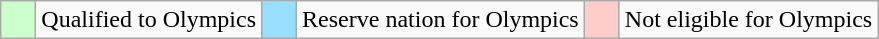<table class="wikitable">
<tr>
<td style="background: #ccffcc;">    </td>
<td>Qualified to Olympics</td>
<td style="background: #97DEFF;">    </td>
<td>Reserve nation for Olympics</td>
<td style="background: #FFCCCC;">    </td>
<td>Not eligible for Olympics</td>
</tr>
</table>
